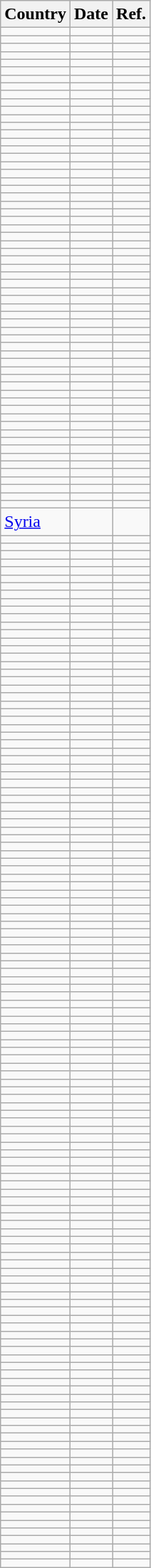<table class="wikitable sortable">
<tr>
<th>Country</th>
<th>Date</th>
<th>Ref.</th>
</tr>
<tr>
<td></td>
<td></td>
<td></td>
</tr>
<tr>
<td></td>
<td></td>
<td></td>
</tr>
<tr>
<td></td>
<td></td>
<td></td>
</tr>
<tr>
<td></td>
<td></td>
<td></td>
</tr>
<tr>
<td></td>
<td></td>
<td></td>
</tr>
<tr>
<td></td>
<td></td>
<td></td>
</tr>
<tr>
<td></td>
<td></td>
<td></td>
</tr>
<tr>
<td></td>
<td></td>
<td></td>
</tr>
<tr>
<td></td>
<td></td>
<td></td>
</tr>
<tr>
<td></td>
<td></td>
<td></td>
</tr>
<tr>
<td></td>
<td></td>
<td></td>
</tr>
<tr>
<td></td>
<td></td>
<td></td>
</tr>
<tr>
<td></td>
<td></td>
<td></td>
</tr>
<tr>
<td></td>
<td></td>
<td></td>
</tr>
<tr>
<td></td>
<td></td>
<td></td>
</tr>
<tr>
<td></td>
<td></td>
<td></td>
</tr>
<tr>
<td></td>
<td></td>
<td></td>
</tr>
<tr>
<td></td>
<td></td>
<td></td>
</tr>
<tr>
<td></td>
<td></td>
<td></td>
</tr>
<tr>
<td></td>
<td></td>
<td></td>
</tr>
<tr>
<td></td>
<td></td>
<td></td>
</tr>
<tr>
<td></td>
<td></td>
<td></td>
</tr>
<tr>
<td></td>
<td></td>
<td></td>
</tr>
<tr>
<td></td>
<td></td>
<td></td>
</tr>
<tr>
<td></td>
<td></td>
<td></td>
</tr>
<tr>
<td></td>
<td></td>
<td></td>
</tr>
<tr>
<td></td>
<td></td>
<td></td>
</tr>
<tr>
<td></td>
<td></td>
<td></td>
</tr>
<tr>
<td></td>
<td></td>
<td></td>
</tr>
<tr>
<td></td>
<td></td>
<td></td>
</tr>
<tr>
<td></td>
<td></td>
<td></td>
</tr>
<tr>
<td></td>
<td></td>
<td></td>
</tr>
<tr>
<td></td>
<td></td>
<td></td>
</tr>
<tr>
<td></td>
<td></td>
<td></td>
</tr>
<tr>
<td></td>
<td></td>
<td></td>
</tr>
<tr>
<td></td>
<td></td>
<td></td>
</tr>
<tr>
<td></td>
<td></td>
<td></td>
</tr>
<tr>
<td></td>
<td></td>
<td></td>
</tr>
<tr>
<td></td>
<td></td>
<td></td>
</tr>
<tr>
<td></td>
<td></td>
<td></td>
</tr>
<tr>
<td></td>
<td></td>
<td></td>
</tr>
<tr>
<td></td>
<td></td>
<td></td>
</tr>
<tr>
<td></td>
<td></td>
<td></td>
</tr>
<tr>
<td></td>
<td></td>
<td></td>
</tr>
<tr>
<td></td>
<td></td>
<td></td>
</tr>
<tr>
<td></td>
<td></td>
<td></td>
</tr>
<tr>
<td></td>
<td></td>
<td></td>
</tr>
<tr>
<td></td>
<td></td>
<td></td>
</tr>
<tr>
<td></td>
<td></td>
<td></td>
</tr>
<tr>
<td></td>
<td></td>
<td></td>
</tr>
<tr>
<td></td>
<td></td>
<td></td>
</tr>
<tr>
<td></td>
<td></td>
<td></td>
</tr>
<tr>
<td></td>
<td></td>
<td></td>
</tr>
<tr>
<td></td>
<td></td>
<td></td>
</tr>
<tr>
<td></td>
<td></td>
<td></td>
</tr>
<tr>
<td></td>
<td></td>
<td></td>
</tr>
<tr>
<td></td>
<td></td>
<td></td>
</tr>
<tr>
<td></td>
<td></td>
<td></td>
</tr>
<tr>
<td></td>
<td></td>
<td></td>
</tr>
<tr>
<td></td>
<td></td>
<td></td>
</tr>
<tr>
<td></td>
<td></td>
<td></td>
</tr>
<tr>
<td> <a href='#'>Syria</a></td>
<td></td>
<td></td>
</tr>
<tr>
<td></td>
<td></td>
<td></td>
</tr>
<tr>
<td></td>
<td></td>
<td></td>
</tr>
<tr>
<td></td>
<td></td>
<td></td>
</tr>
<tr>
<td></td>
<td></td>
<td></td>
</tr>
<tr>
<td></td>
<td></td>
<td></td>
</tr>
<tr>
<td></td>
<td></td>
<td></td>
</tr>
<tr>
<td></td>
<td></td>
<td></td>
</tr>
<tr>
<td></td>
<td></td>
<td></td>
</tr>
<tr>
<td></td>
<td></td>
<td></td>
</tr>
<tr>
<td></td>
<td></td>
<td></td>
</tr>
<tr>
<td></td>
<td></td>
<td></td>
</tr>
<tr>
<td></td>
<td></td>
<td></td>
</tr>
<tr>
<td></td>
<td></td>
<td></td>
</tr>
<tr>
<td></td>
<td></td>
<td></td>
</tr>
<tr>
<td></td>
<td></td>
<td></td>
</tr>
<tr>
<td></td>
<td></td>
<td></td>
</tr>
<tr>
<td></td>
<td></td>
<td></td>
</tr>
<tr>
<td></td>
<td></td>
<td></td>
</tr>
<tr>
<td></td>
<td></td>
<td></td>
</tr>
<tr>
<td></td>
<td></td>
<td></td>
</tr>
<tr>
<td></td>
<td></td>
<td></td>
</tr>
<tr>
<td></td>
<td></td>
<td></td>
</tr>
<tr>
<td></td>
<td></td>
<td></td>
</tr>
<tr>
<td></td>
<td></td>
<td></td>
</tr>
<tr>
<td></td>
<td></td>
<td></td>
</tr>
<tr>
<td></td>
<td></td>
<td></td>
</tr>
<tr>
<td></td>
<td></td>
<td></td>
</tr>
<tr>
<td></td>
<td></td>
<td></td>
</tr>
<tr>
<td></td>
<td></td>
<td></td>
</tr>
<tr>
<td></td>
<td></td>
<td></td>
</tr>
<tr>
<td></td>
<td></td>
<td></td>
</tr>
<tr>
<td></td>
<td></td>
<td></td>
</tr>
<tr>
<td></td>
<td></td>
<td></td>
</tr>
<tr>
<td></td>
<td></td>
<td></td>
</tr>
<tr>
<td></td>
<td></td>
<td></td>
</tr>
<tr>
<td></td>
<td></td>
<td></td>
</tr>
<tr>
<td></td>
<td></td>
<td></td>
</tr>
<tr>
<td></td>
<td></td>
<td></td>
</tr>
<tr>
<td></td>
<td></td>
<td></td>
</tr>
<tr>
<td></td>
<td></td>
<td></td>
</tr>
<tr>
<td></td>
<td></td>
<td></td>
</tr>
<tr>
<td></td>
<td></td>
<td></td>
</tr>
<tr>
<td></td>
<td></td>
<td></td>
</tr>
<tr>
<td></td>
<td></td>
<td></td>
</tr>
<tr>
<td></td>
<td></td>
<td></td>
</tr>
<tr>
<td></td>
<td></td>
<td></td>
</tr>
<tr>
<td></td>
<td></td>
<td></td>
</tr>
<tr>
<td></td>
<td></td>
<td></td>
</tr>
<tr>
<td></td>
<td></td>
<td></td>
</tr>
<tr>
<td></td>
<td></td>
<td></td>
</tr>
<tr>
<td></td>
<td></td>
<td></td>
</tr>
<tr>
<td></td>
<td></td>
<td></td>
</tr>
<tr>
<td></td>
<td></td>
<td></td>
</tr>
<tr>
<td></td>
<td></td>
<td></td>
</tr>
<tr>
<td></td>
<td></td>
<td></td>
</tr>
<tr>
<td></td>
<td></td>
<td></td>
</tr>
<tr>
<td></td>
<td></td>
<td></td>
</tr>
<tr>
<td></td>
<td></td>
<td></td>
</tr>
<tr>
<td></td>
<td></td>
<td></td>
</tr>
<tr>
<td></td>
<td></td>
<td></td>
</tr>
<tr>
<td></td>
<td></td>
<td></td>
</tr>
<tr>
<td></td>
<td></td>
<td></td>
</tr>
<tr>
<td></td>
<td></td>
<td></td>
</tr>
<tr>
<td></td>
<td></td>
<td></td>
</tr>
<tr>
<td></td>
<td></td>
<td></td>
</tr>
<tr>
<td></td>
<td></td>
<td></td>
</tr>
<tr>
<td></td>
<td></td>
<td></td>
</tr>
<tr>
<td></td>
<td></td>
<td></td>
</tr>
<tr>
<td></td>
<td></td>
<td></td>
</tr>
<tr>
<td></td>
<td></td>
<td></td>
</tr>
<tr>
<td></td>
<td></td>
<td></td>
</tr>
<tr>
<td></td>
<td></td>
<td></td>
</tr>
<tr>
<td></td>
<td></td>
<td></td>
</tr>
<tr>
<td></td>
<td></td>
<td></td>
</tr>
<tr>
<td></td>
<td></td>
<td></td>
</tr>
<tr>
<td></td>
<td></td>
<td></td>
</tr>
<tr>
<td></td>
<td></td>
<td></td>
</tr>
<tr>
<td></td>
<td></td>
<td></td>
</tr>
<tr>
<td></td>
<td></td>
<td></td>
</tr>
<tr>
<td></td>
<td></td>
<td></td>
</tr>
<tr>
<td></td>
<td></td>
<td></td>
</tr>
<tr>
<td></td>
<td></td>
<td></td>
</tr>
<tr>
<td></td>
<td></td>
<td></td>
</tr>
<tr>
<td></td>
<td></td>
<td></td>
</tr>
<tr>
<td></td>
<td></td>
<td></td>
</tr>
<tr>
<td></td>
<td></td>
<td></td>
</tr>
<tr>
<td></td>
<td></td>
<td></td>
</tr>
<tr>
<td></td>
<td></td>
<td></td>
</tr>
<tr>
<td></td>
<td></td>
<td></td>
</tr>
<tr>
<td></td>
<td></td>
<td></td>
</tr>
<tr>
<td></td>
<td></td>
<td></td>
</tr>
<tr>
<td></td>
<td></td>
<td></td>
</tr>
<tr>
<td></td>
<td></td>
<td></td>
</tr>
<tr>
<td></td>
<td></td>
<td></td>
</tr>
<tr>
<td></td>
<td></td>
<td></td>
</tr>
<tr>
<td></td>
<td></td>
<td></td>
</tr>
<tr>
<td></td>
<td></td>
<td></td>
</tr>
<tr>
<td></td>
<td></td>
<td></td>
</tr>
<tr>
<td></td>
<td></td>
<td></td>
</tr>
<tr>
<td></td>
<td></td>
<td></td>
</tr>
<tr>
<td></td>
<td></td>
<td></td>
</tr>
<tr>
<td></td>
<td></td>
<td></td>
</tr>
<tr>
<td></td>
<td></td>
<td></td>
</tr>
<tr>
<td></td>
<td></td>
<td></td>
</tr>
<tr>
<td></td>
<td></td>
<td></td>
</tr>
<tr>
<td></td>
<td></td>
<td></td>
</tr>
<tr>
<td></td>
<td></td>
<td></td>
</tr>
<tr>
<td></td>
<td></td>
<td></td>
</tr>
<tr>
<td></td>
<td></td>
<td></td>
</tr>
<tr>
<td></td>
<td></td>
<td></td>
</tr>
<tr>
<td></td>
<td></td>
<td></td>
</tr>
<tr>
<td></td>
<td></td>
<td></td>
</tr>
<tr>
<td></td>
<td></td>
<td></td>
</tr>
<tr>
<td></td>
<td></td>
<td></td>
</tr>
<tr>
<td></td>
<td></td>
<td></td>
</tr>
<tr>
<td></td>
<td></td>
<td></td>
</tr>
<tr>
<td></td>
<td></td>
<td></td>
</tr>
<tr>
<td></td>
<td></td>
<td></td>
</tr>
<tr>
<td></td>
<td></td>
<td></td>
</tr>
<tr>
<td></td>
<td></td>
<td></td>
</tr>
<tr>
<td></td>
<td></td>
<td></td>
</tr>
<tr>
<td></td>
<td></td>
<td></td>
</tr>
<tr>
<td></td>
<td></td>
<td></td>
</tr>
<tr>
<td></td>
<td></td>
<td></td>
</tr>
<tr>
<td></td>
<td></td>
<td></td>
</tr>
<tr>
<td></td>
<td></td>
<td></td>
</tr>
<tr>
<td></td>
<td></td>
<td></td>
</tr>
<tr>
<td></td>
<td></td>
<td></td>
</tr>
<tr>
<td></td>
<td></td>
<td></td>
</tr>
<tr>
<td></td>
<td></td>
<td></td>
</tr>
<tr>
<td></td>
<td></td>
<td></td>
</tr>
</table>
